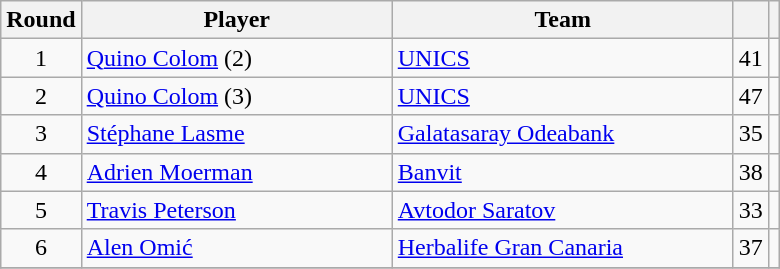<table class="wikitable sortable" style="text-align: center;">
<tr>
<th>Round</th>
<th style="width:200px;">Player</th>
<th style="width:220px;">Team</th>
<th><a href='#'></a></th>
<th></th>
</tr>
<tr>
<td>1</td>
<td align="left"> <a href='#'>Quino Colom</a> (2)</td>
<td align="left"> <a href='#'>UNICS</a></td>
<td>41</td>
<td></td>
</tr>
<tr>
<td>2</td>
<td align="left"> <a href='#'>Quino Colom</a> (3)</td>
<td align="left"> <a href='#'>UNICS</a></td>
<td>47</td>
<td></td>
</tr>
<tr>
<td>3</td>
<td align="left"> <a href='#'>Stéphane Lasme</a></td>
<td align="left"> <a href='#'>Galatasaray Odeabank</a></td>
<td>35</td>
<td></td>
</tr>
<tr>
<td>4</td>
<td align="left"> <a href='#'>Adrien Moerman</a></td>
<td align="left"> <a href='#'>Banvit</a></td>
<td>38</td>
<td></td>
</tr>
<tr>
<td>5</td>
<td align="left"> <a href='#'>Travis Peterson</a></td>
<td align="left"> <a href='#'>Avtodor Saratov</a></td>
<td>33</td>
<td></td>
</tr>
<tr>
<td>6</td>
<td align="left"> <a href='#'>Alen Omić</a></td>
<td align="left"> <a href='#'>Herbalife Gran Canaria</a></td>
<td>37</td>
<td></td>
</tr>
<tr>
</tr>
</table>
